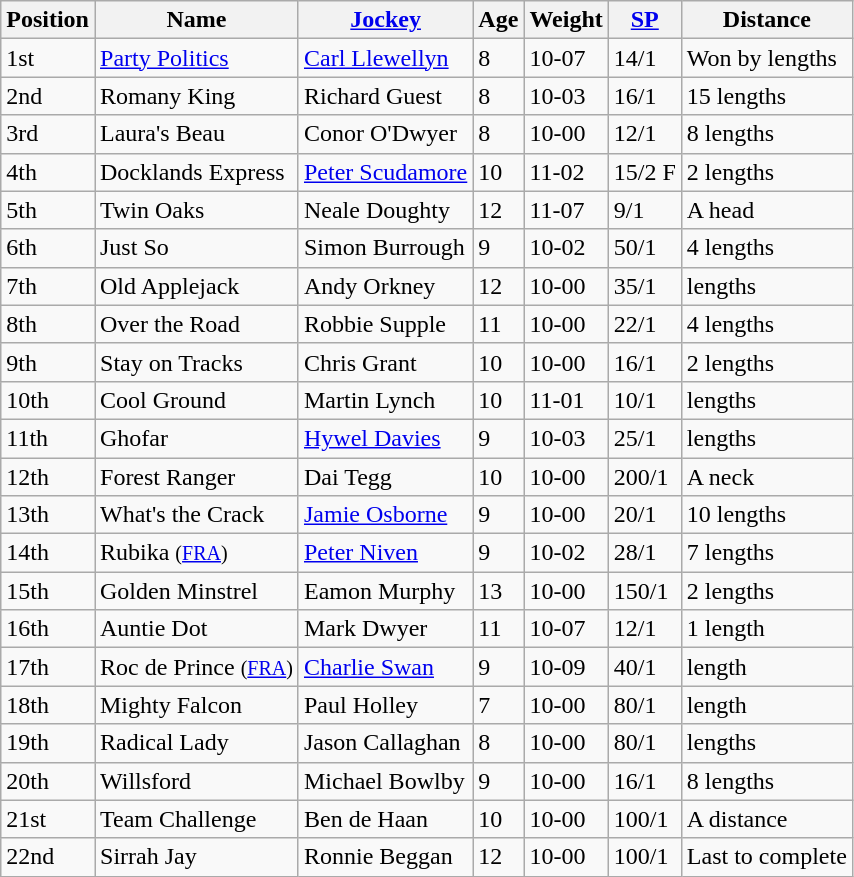<table class="wikitable sortable">
<tr>
<th>Position</th>
<th>Name</th>
<th><a href='#'>Jockey</a></th>
<th>Age</th>
<th>Weight</th>
<th><a href='#'>SP</a></th>
<th>Distance</th>
</tr>
<tr>
<td>1st</td>
<td><a href='#'>Party Politics</a></td>
<td><a href='#'>Carl Llewellyn</a></td>
<td>8</td>
<td>10-07</td>
<td>14/1</td>
<td>Won by  lengths</td>
</tr>
<tr>
<td>2nd</td>
<td>Romany King</td>
<td>Richard Guest</td>
<td>8</td>
<td>10-03</td>
<td>16/1</td>
<td>15 lengths</td>
</tr>
<tr>
<td>3rd</td>
<td>Laura's Beau</td>
<td>Conor O'Dwyer</td>
<td>8</td>
<td>10-00</td>
<td>12/1</td>
<td>8 lengths</td>
</tr>
<tr>
<td>4th</td>
<td>Docklands Express</td>
<td><a href='#'>Peter Scudamore</a></td>
<td>10</td>
<td>11-02</td>
<td>15/2 F</td>
<td>2 lengths</td>
</tr>
<tr>
<td>5th</td>
<td>Twin Oaks</td>
<td>Neale Doughty</td>
<td>12</td>
<td>11-07</td>
<td>9/1</td>
<td>A head</td>
</tr>
<tr>
<td>6th</td>
<td>Just So</td>
<td>Simon Burrough</td>
<td>9</td>
<td>10-02</td>
<td>50/1</td>
<td>4 lengths</td>
</tr>
<tr>
<td>7th</td>
<td>Old Applejack</td>
<td>Andy Orkney</td>
<td>12</td>
<td>10-00</td>
<td>35/1</td>
<td> lengths</td>
</tr>
<tr>
<td>8th</td>
<td>Over the Road</td>
<td>Robbie Supple</td>
<td>11</td>
<td>10-00</td>
<td>22/1</td>
<td>4 lengths</td>
</tr>
<tr>
<td>9th</td>
<td>Stay on Tracks</td>
<td>Chris Grant</td>
<td>10</td>
<td>10-00</td>
<td>16/1</td>
<td>2 lengths</td>
</tr>
<tr>
<td>10th</td>
<td>Cool Ground</td>
<td>Martin Lynch</td>
<td>10</td>
<td>11-01</td>
<td>10/1</td>
<td> lengths</td>
</tr>
<tr>
<td>11th</td>
<td>Ghofar</td>
<td><a href='#'>Hywel Davies</a></td>
<td>9</td>
<td>10-03</td>
<td>25/1</td>
<td> lengths</td>
</tr>
<tr>
<td>12th</td>
<td>Forest Ranger</td>
<td>Dai Tegg</td>
<td>10</td>
<td>10-00</td>
<td>200/1</td>
<td>A neck</td>
</tr>
<tr>
<td>13th</td>
<td>What's the Crack</td>
<td><a href='#'>Jamie Osborne</a></td>
<td>9</td>
<td>10-00</td>
<td>20/1</td>
<td>10 lengths</td>
</tr>
<tr>
<td>14th</td>
<td>Rubika <small>(<a href='#'>FRA</a>)</small></td>
<td><a href='#'>Peter Niven</a></td>
<td>9</td>
<td>10-02</td>
<td>28/1</td>
<td>7 lengths</td>
</tr>
<tr>
<td>15th</td>
<td>Golden Minstrel</td>
<td>Eamon Murphy</td>
<td>13</td>
<td>10-00</td>
<td>150/1</td>
<td>2 lengths</td>
</tr>
<tr>
<td>16th</td>
<td>Auntie Dot</td>
<td>Mark Dwyer</td>
<td>11</td>
<td>10-07</td>
<td>12/1</td>
<td>1 length</td>
</tr>
<tr>
<td>17th</td>
<td>Roc de Prince <small>(<a href='#'>FRA</a>)</small></td>
<td><a href='#'>Charlie Swan</a></td>
<td>9</td>
<td>10-09</td>
<td>40/1</td>
<td> length</td>
</tr>
<tr>
<td>18th</td>
<td>Mighty Falcon</td>
<td>Paul Holley</td>
<td>7</td>
<td>10-00</td>
<td>80/1</td>
<td> length</td>
</tr>
<tr>
<td>19th</td>
<td>Radical Lady</td>
<td>Jason Callaghan</td>
<td>8</td>
<td>10-00</td>
<td>80/1</td>
<td> lengths</td>
</tr>
<tr>
<td>20th</td>
<td>Willsford</td>
<td>Michael Bowlby</td>
<td>9</td>
<td>10-00</td>
<td>16/1</td>
<td>8 lengths</td>
</tr>
<tr>
<td>21st</td>
<td>Team Challenge</td>
<td>Ben de Haan</td>
<td>10</td>
<td>10-00</td>
<td>100/1</td>
<td>A distance</td>
</tr>
<tr>
<td>22nd</td>
<td>Sirrah Jay</td>
<td>Ronnie Beggan</td>
<td>12</td>
<td>10-00</td>
<td>100/1</td>
<td>Last to complete</td>
</tr>
</table>
